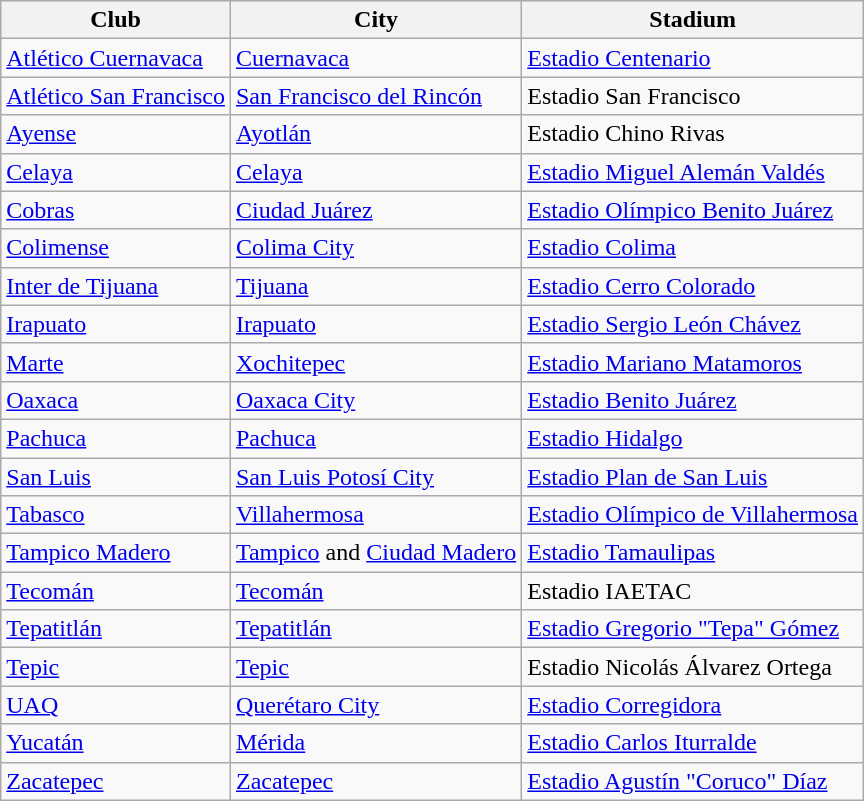<table class="wikitable sortable">
<tr>
<th>Club</th>
<th>City</th>
<th>Stadium</th>
</tr>
<tr>
<td><a href='#'>Atlético Cuernavaca</a></td>
<td><a href='#'>Cuernavaca</a></td>
<td><a href='#'>Estadio Centenario</a></td>
</tr>
<tr>
<td><a href='#'>Atlético San Francisco</a></td>
<td><a href='#'>San Francisco del Rincón</a></td>
<td>Estadio San Francisco</td>
</tr>
<tr>
<td><a href='#'>Ayense</a></td>
<td><a href='#'>Ayotlán</a></td>
<td>Estadio Chino Rivas</td>
</tr>
<tr>
<td><a href='#'>Celaya</a></td>
<td><a href='#'>Celaya</a></td>
<td><a href='#'>Estadio Miguel Alemán Valdés</a></td>
</tr>
<tr>
<td><a href='#'>Cobras</a></td>
<td><a href='#'>Ciudad Juárez</a></td>
<td><a href='#'>Estadio Olímpico Benito Juárez</a></td>
</tr>
<tr>
<td><a href='#'>Colimense</a></td>
<td><a href='#'>Colima City</a></td>
<td><a href='#'>Estadio Colima</a></td>
</tr>
<tr>
<td><a href='#'>Inter de Tijuana</a></td>
<td><a href='#'>Tijuana</a></td>
<td><a href='#'>Estadio Cerro Colorado</a></td>
</tr>
<tr>
<td><a href='#'>Irapuato</a></td>
<td><a href='#'>Irapuato</a></td>
<td><a href='#'>Estadio Sergio León Chávez</a></td>
</tr>
<tr>
<td><a href='#'>Marte</a></td>
<td><a href='#'>Xochitepec</a></td>
<td><a href='#'>Estadio Mariano Matamoros</a></td>
</tr>
<tr>
<td><a href='#'>Oaxaca</a></td>
<td><a href='#'>Oaxaca City</a></td>
<td><a href='#'>Estadio Benito Juárez</a></td>
</tr>
<tr>
<td><a href='#'>Pachuca</a></td>
<td><a href='#'>Pachuca</a></td>
<td><a href='#'>Estadio Hidalgo</a></td>
</tr>
<tr>
<td><a href='#'>San Luis</a></td>
<td><a href='#'>San Luis Potosí City</a></td>
<td><a href='#'>Estadio Plan de San Luis</a></td>
</tr>
<tr>
<td><a href='#'>Tabasco</a></td>
<td><a href='#'>Villahermosa</a></td>
<td><a href='#'>Estadio Olímpico de Villahermosa</a></td>
</tr>
<tr>
<td><a href='#'>Tampico Madero</a></td>
<td><a href='#'>Tampico</a> and <a href='#'>Ciudad Madero</a></td>
<td><a href='#'>Estadio Tamaulipas</a></td>
</tr>
<tr>
<td><a href='#'>Tecomán</a></td>
<td><a href='#'>Tecomán</a></td>
<td>Estadio IAETAC</td>
</tr>
<tr>
<td><a href='#'>Tepatitlán</a></td>
<td><a href='#'>Tepatitlán</a></td>
<td><a href='#'>Estadio Gregorio "Tepa" Gómez</a></td>
</tr>
<tr>
<td><a href='#'>Tepic</a></td>
<td><a href='#'>Tepic</a></td>
<td>Estadio Nicolás Álvarez Ortega</td>
</tr>
<tr>
<td><a href='#'>UAQ</a></td>
<td><a href='#'>Querétaro City</a></td>
<td><a href='#'>Estadio Corregidora</a></td>
</tr>
<tr>
<td><a href='#'>Yucatán</a></td>
<td><a href='#'>Mérida</a></td>
<td><a href='#'>Estadio Carlos Iturralde</a></td>
</tr>
<tr>
<td><a href='#'>Zacatepec</a></td>
<td><a href='#'>Zacatepec</a></td>
<td><a href='#'>Estadio Agustín "Coruco" Díaz</a></td>
</tr>
</table>
